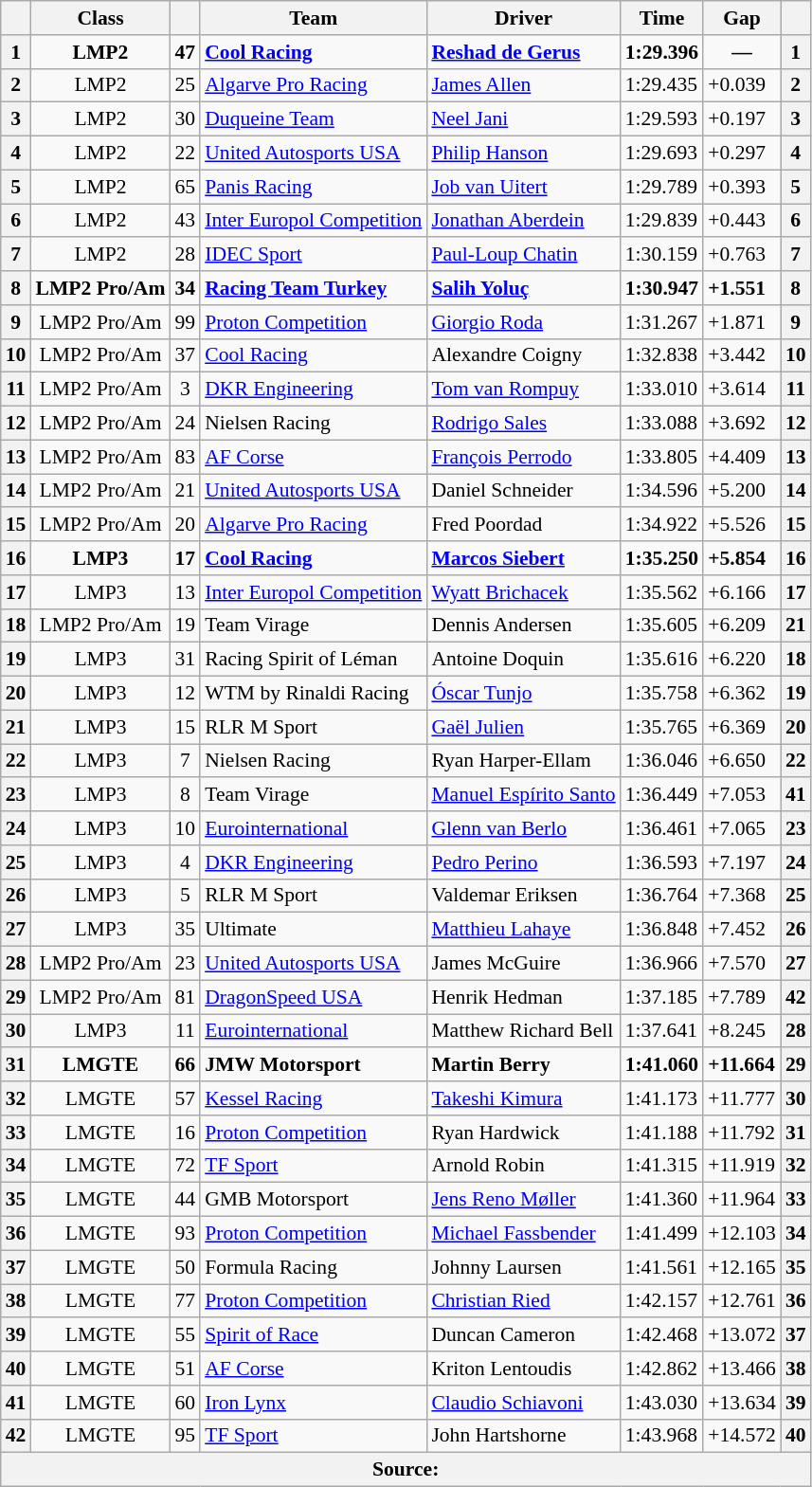<table class="wikitable sortable" style="font-size: 90%;">
<tr>
<th></th>
<th class="unsortable">Class</th>
<th class="unsortable"></th>
<th class="unsortable">Team</th>
<th class="unsortable">Driver</th>
<th class="unsortable">Time</th>
<th class="unsortable">Gap</th>
<th></th>
</tr>
<tr style="font-weight: bold;">
<th>1</th>
<td align="center">LMP2</td>
<td align="center">47</td>
<td> <a href='#'>Cool Racing</a></td>
<td> <a href='#'>Reshad de Gerus</a></td>
<td>1:29.396</td>
<td align="center">—</td>
<th>1</th>
</tr>
<tr>
<th>2</th>
<td align="center">LMP2</td>
<td align="center">25</td>
<td> <a href='#'>Algarve Pro Racing</a></td>
<td> <a href='#'>James Allen</a></td>
<td>1:29.435</td>
<td>+0.039</td>
<th>2</th>
</tr>
<tr>
<th>3</th>
<td align="center">LMP2</td>
<td align="center">30</td>
<td> <a href='#'>Duqueine Team</a></td>
<td> <a href='#'>Neel Jani</a></td>
<td>1:29.593</td>
<td>+0.197</td>
<th>3</th>
</tr>
<tr>
<th>4</th>
<td align="center">LMP2</td>
<td align="center">22</td>
<td> <a href='#'>United Autosports USA</a></td>
<td> <a href='#'>Philip Hanson</a></td>
<td>1:29.693</td>
<td>+0.297</td>
<th>4</th>
</tr>
<tr>
<th>5</th>
<td align="center">LMP2</td>
<td align="center">65</td>
<td> <a href='#'>Panis Racing</a></td>
<td> <a href='#'>Job van Uitert</a></td>
<td>1:29.789</td>
<td>+0.393</td>
<th>5</th>
</tr>
<tr>
<th>6</th>
<td align="center">LMP2</td>
<td align="center">43</td>
<td> <a href='#'>Inter Europol Competition</a></td>
<td> <a href='#'>Jonathan Aberdein</a></td>
<td>1:29.839</td>
<td>+0.443</td>
<th>6</th>
</tr>
<tr>
<th>7</th>
<td align="center">LMP2</td>
<td align="center">28</td>
<td> <a href='#'>IDEC Sport</a></td>
<td> <a href='#'>Paul-Loup Chatin</a></td>
<td>1:30.159</td>
<td>+0.763</td>
<th>7</th>
</tr>
<tr style="font-weight: bold;">
<th>8</th>
<td align="center">LMP2 Pro/Am</td>
<td align="center">34</td>
<td> <a href='#'>Racing Team Turkey</a></td>
<td> <a href='#'>Salih Yoluç</a></td>
<td>1:30.947</td>
<td>+1.551</td>
<th>8</th>
</tr>
<tr>
<th>9</th>
<td align="center">LMP2 Pro/Am</td>
<td align="center">99</td>
<td> <a href='#'>Proton Competition</a></td>
<td> <a href='#'>Giorgio Roda</a></td>
<td>1:31.267</td>
<td>+1.871</td>
<th>9</th>
</tr>
<tr>
<th>10</th>
<td align="center">LMP2 Pro/Am</td>
<td align="center">37</td>
<td> <a href='#'>Cool Racing</a></td>
<td> Alexandre Coigny</td>
<td>1:32.838</td>
<td>+3.442</td>
<th>10</th>
</tr>
<tr>
<th>11</th>
<td align="center">LMP2 Pro/Am</td>
<td align="center">3</td>
<td> <a href='#'>DKR Engineering</a></td>
<td> <a href='#'>Tom van Rompuy</a></td>
<td>1:33.010</td>
<td>+3.614</td>
<th>11</th>
</tr>
<tr>
<th>12</th>
<td align="center">LMP2 Pro/Am</td>
<td align="center">24</td>
<td> Nielsen Racing</td>
<td> <a href='#'>Rodrigo Sales</a></td>
<td>1:33.088</td>
<td>+3.692</td>
<th>12</th>
</tr>
<tr>
<th>13</th>
<td align="center">LMP2 Pro/Am</td>
<td align="center">83</td>
<td> <a href='#'>AF Corse</a></td>
<td> <a href='#'>François Perrodo</a></td>
<td>1:33.805</td>
<td>+4.409</td>
<th>13</th>
</tr>
<tr>
<th>14</th>
<td align="center">LMP2 Pro/Am</td>
<td align="center">21</td>
<td> <a href='#'>United Autosports USA</a></td>
<td> Daniel Schneider</td>
<td>1:34.596</td>
<td>+5.200</td>
<th>14</th>
</tr>
<tr>
<th>15</th>
<td align="center">LMP2 Pro/Am</td>
<td align="center">20</td>
<td> <a href='#'>Algarve Pro Racing</a></td>
<td> Fred Poordad</td>
<td>1:34.922</td>
<td>+5.526</td>
<th>15</th>
</tr>
<tr style="font-weight: bold;">
<th>16</th>
<td align="center">LMP3</td>
<td align="center">17</td>
<td> <a href='#'>Cool Racing</a></td>
<td> <a href='#'>Marcos Siebert</a></td>
<td>1:35.250</td>
<td>+5.854</td>
<th>16</th>
</tr>
<tr>
<th>17</th>
<td align="center">LMP3</td>
<td align="center">13</td>
<td> <a href='#'>Inter Europol Competition</a></td>
<td> <a href='#'>Wyatt Brichacek</a></td>
<td>1:35.562</td>
<td>+6.166</td>
<th>17</th>
</tr>
<tr>
<th>18</th>
<td align="center">LMP2 Pro/Am</td>
<td align="center">19</td>
<td> Team Virage</td>
<td> Dennis Andersen</td>
<td>1:35.605</td>
<td>+6.209</td>
<th>21</th>
</tr>
<tr>
<th>19</th>
<td align="center">LMP3</td>
<td align="center">31</td>
<td> Racing Spirit of Léman</td>
<td> Antoine Doquin</td>
<td>1:35.616</td>
<td>+6.220</td>
<th>18</th>
</tr>
<tr>
<th>20</th>
<td align="center">LMP3</td>
<td align="center">12</td>
<td> WTM by Rinaldi Racing</td>
<td> <a href='#'>Óscar Tunjo</a></td>
<td>1:35.758</td>
<td>+6.362</td>
<th>19</th>
</tr>
<tr>
<th>21</th>
<td align="center">LMP3</td>
<td align="center">15</td>
<td> RLR M Sport</td>
<td> <a href='#'>Gaël Julien</a></td>
<td>1:35.765</td>
<td>+6.369</td>
<th>20</th>
</tr>
<tr>
<th>22</th>
<td align="center">LMP3</td>
<td align="center">7</td>
<td> Nielsen Racing</td>
<td> Ryan Harper-Ellam</td>
<td>1:36.046</td>
<td>+6.650</td>
<th>22</th>
</tr>
<tr>
<th>23</th>
<td align="center">LMP3</td>
<td align="center">8</td>
<td> Team Virage</td>
<td> <a href='#'>Manuel Espírito Santo</a></td>
<td>1:36.449</td>
<td>+7.053</td>
<th>41</th>
</tr>
<tr>
<th>24</th>
<td align="center">LMP3</td>
<td align="center">10</td>
<td> <a href='#'>Eurointernational</a></td>
<td> <a href='#'>Glenn van Berlo</a></td>
<td>1:36.461</td>
<td>+7.065</td>
<th>23</th>
</tr>
<tr>
<th>25</th>
<td align="center">LMP3</td>
<td align="center">4</td>
<td> <a href='#'>DKR Engineering</a></td>
<td> <a href='#'>Pedro Perino</a></td>
<td>1:36.593</td>
<td>+7.197</td>
<th>24</th>
</tr>
<tr>
<th>26</th>
<td align="center">LMP3</td>
<td align="center">5</td>
<td> RLR M Sport</td>
<td> Valdemar Eriksen</td>
<td>1:36.764</td>
<td>+7.368</td>
<th>25</th>
</tr>
<tr>
<th>27</th>
<td align="center">LMP3</td>
<td align="center">35</td>
<td> Ultimate</td>
<td> <a href='#'>Matthieu Lahaye</a></td>
<td>1:36.848</td>
<td>+7.452</td>
<th>26</th>
</tr>
<tr>
<th>28</th>
<td align="center">LMP2 Pro/Am</td>
<td align="center">23</td>
<td> <a href='#'>United Autosports USA</a></td>
<td> James McGuire</td>
<td>1:36.966</td>
<td>+7.570</td>
<th>27</th>
</tr>
<tr>
<th>29</th>
<td align="center">LMP2 Pro/Am</td>
<td align="center">81</td>
<td> <a href='#'>DragonSpeed USA</a></td>
<td> Henrik Hedman</td>
<td>1:37.185</td>
<td>+7.789</td>
<th>42</th>
</tr>
<tr>
<th>30</th>
<td align="center">LMP3</td>
<td align="center">11</td>
<td> <a href='#'>Eurointernational</a></td>
<td> Matthew Richard Bell</td>
<td>1:37.641</td>
<td>+8.245</td>
<th>28</th>
</tr>
<tr style="font-weight: bold;">
<th>31</th>
<td align="center">LMGTE</td>
<td align="center">66</td>
<td> JMW Motorsport</td>
<td> Martin Berry</td>
<td>1:41.060</td>
<td>+11.664</td>
<th>29</th>
</tr>
<tr>
<th>32</th>
<td align="center">LMGTE</td>
<td align="center">57</td>
<td> <a href='#'>Kessel Racing</a></td>
<td> <a href='#'>Takeshi Kimura</a></td>
<td>1:41.173</td>
<td>+11.777</td>
<th>30</th>
</tr>
<tr>
<th>33</th>
<td align="center">LMGTE</td>
<td align="center">16</td>
<td> <a href='#'>Proton Competition</a></td>
<td> Ryan Hardwick</td>
<td>1:41.188</td>
<td>+11.792</td>
<th>31</th>
</tr>
<tr>
<th>34</th>
<td align="center">LMGTE</td>
<td align="center">72</td>
<td> <a href='#'>TF Sport</a></td>
<td> Arnold Robin</td>
<td>1:41.315</td>
<td>+11.919</td>
<th>32</th>
</tr>
<tr>
<th>35</th>
<td align="center">LMGTE</td>
<td align="center">44</td>
<td> GMB Motorsport</td>
<td> <a href='#'>Jens Reno Møller</a></td>
<td>1:41.360</td>
<td>+11.964</td>
<th>33</th>
</tr>
<tr>
<th>36</th>
<td align="center">LMGTE</td>
<td align="center">93</td>
<td> <a href='#'>Proton Competition</a></td>
<td> <a href='#'>Michael Fassbender</a></td>
<td>1:41.499</td>
<td>+12.103</td>
<th>34</th>
</tr>
<tr>
<th>37</th>
<td align="center">LMGTE</td>
<td align="center">50</td>
<td> Formula Racing</td>
<td> Johnny Laursen</td>
<td>1:41.561</td>
<td>+12.165</td>
<th>35</th>
</tr>
<tr>
<th>38</th>
<td align="center">LMGTE</td>
<td align="center">77</td>
<td> <a href='#'>Proton Competition</a></td>
<td> <a href='#'>Christian Ried</a></td>
<td>1:42.157</td>
<td>+12.761</td>
<th>36</th>
</tr>
<tr>
<th>39</th>
<td align="center">LMGTE</td>
<td align="center">55</td>
<td> <a href='#'>Spirit of Race</a></td>
<td> Duncan Cameron</td>
<td>1:42.468</td>
<td>+13.072</td>
<th>37</th>
</tr>
<tr>
<th>40</th>
<td align="center">LMGTE</td>
<td align="center">51</td>
<td> <a href='#'>AF Corse</a></td>
<td> Kriton Lentoudis</td>
<td>1:42.862</td>
<td>+13.466</td>
<th>38</th>
</tr>
<tr>
<th>41</th>
<td align="center">LMGTE</td>
<td align="center">60</td>
<td> <a href='#'>Iron Lynx</a></td>
<td> <a href='#'>Claudio Schiavoni</a></td>
<td>1:43.030</td>
<td>+13.634</td>
<th>39</th>
</tr>
<tr>
<th>42</th>
<td align="center">LMGTE</td>
<td align="center">95</td>
<td> <a href='#'>TF Sport</a></td>
<td> John Hartshorne</td>
<td>1:43.968</td>
<td>+14.572</td>
<th>40</th>
</tr>
<tr>
<th colspan="8">Source:</th>
</tr>
</table>
